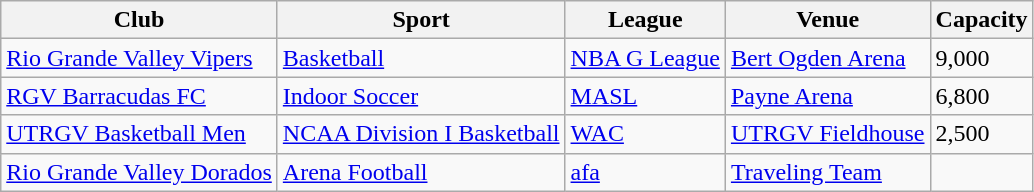<table class="wikitable">
<tr>
<th>Club</th>
<th>Sport</th>
<th>League</th>
<th>Venue</th>
<th>Capacity</th>
</tr>
<tr>
<td><a href='#'>Rio Grande Valley Vipers</a></td>
<td><a href='#'>Basketball</a></td>
<td><a href='#'>NBA G League</a></td>
<td><a href='#'>Bert Ogden Arena</a></td>
<td>9,000</td>
</tr>
<tr>
<td><a href='#'>RGV Barracudas FC</a></td>
<td><a href='#'>Indoor Soccer</a></td>
<td><a href='#'>MASL</a></td>
<td><a href='#'>Payne Arena</a></td>
<td>6,800</td>
</tr>
<tr>
<td><a href='#'>UTRGV Basketball Men</a></td>
<td><a href='#'>NCAA Division I Basketball</a></td>
<td><a href='#'>WAC</a></td>
<td><a href='#'>UTRGV Fieldhouse</a></td>
<td>2,500</td>
</tr>
<tr>
<td><a href='#'>Rio Grande Valley Dorados</a></td>
<td><a href='#'>Arena Football</a></td>
<td><a href='#'>afa</a></td>
<td><a href='#'>Traveling Team</a></td>
</tr>
</table>
